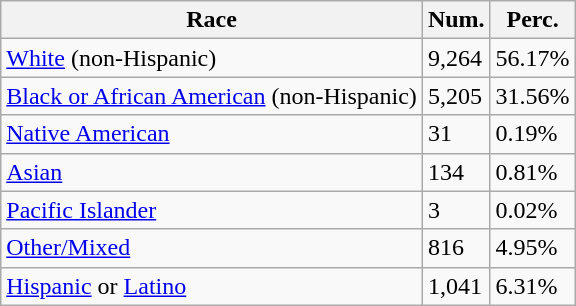<table class="wikitable">
<tr>
<th>Race</th>
<th>Num.</th>
<th>Perc.</th>
</tr>
<tr>
<td><a href='#'>White</a> (non-Hispanic)</td>
<td>9,264</td>
<td>56.17%</td>
</tr>
<tr>
<td><a href='#'>Black or African American</a> (non-Hispanic)</td>
<td>5,205</td>
<td>31.56%</td>
</tr>
<tr>
<td><a href='#'>Native American</a></td>
<td>31</td>
<td>0.19%</td>
</tr>
<tr>
<td><a href='#'>Asian</a></td>
<td>134</td>
<td>0.81%</td>
</tr>
<tr>
<td><a href='#'>Pacific Islander</a></td>
<td>3</td>
<td>0.02%</td>
</tr>
<tr>
<td><a href='#'>Other/Mixed</a></td>
<td>816</td>
<td>4.95%</td>
</tr>
<tr>
<td><a href='#'>Hispanic</a> or <a href='#'>Latino</a></td>
<td>1,041</td>
<td>6.31%</td>
</tr>
</table>
